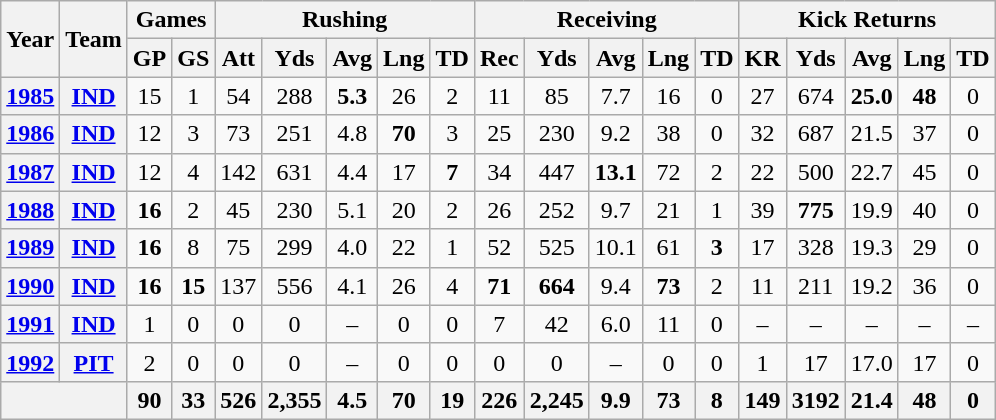<table class=wikitable style="text-align:center">
<tr>
<th rowspan="2">Year</th>
<th rowspan="2">Team</th>
<th colspan="2">Games</th>
<th colspan="5">Rushing</th>
<th colspan="5">Receiving</th>
<th colspan="5">Kick Returns</th>
</tr>
<tr>
<th>GP</th>
<th>GS</th>
<th>Att</th>
<th>Yds</th>
<th>Avg</th>
<th>Lng</th>
<th>TD</th>
<th>Rec</th>
<th>Yds</th>
<th>Avg</th>
<th>Lng</th>
<th>TD</th>
<th>KR</th>
<th>Yds</th>
<th>Avg</th>
<th>Lng</th>
<th>TD</th>
</tr>
<tr>
<th><a href='#'>1985</a></th>
<th><a href='#'>IND</a></th>
<td>15</td>
<td>1</td>
<td>54</td>
<td>288</td>
<td><strong>5.3</strong></td>
<td>26</td>
<td>2</td>
<td>11</td>
<td>85</td>
<td>7.7</td>
<td>16</td>
<td>0</td>
<td>27</td>
<td>674</td>
<td><strong>25.0</strong></td>
<td><strong>48</strong></td>
<td>0</td>
</tr>
<tr>
<th><a href='#'>1986</a></th>
<th><a href='#'>IND</a></th>
<td>12</td>
<td>3</td>
<td>73</td>
<td>251</td>
<td>4.8</td>
<td><strong>70</strong></td>
<td>3</td>
<td>25</td>
<td>230</td>
<td>9.2</td>
<td>38</td>
<td>0</td>
<td>32</td>
<td>687</td>
<td>21.5</td>
<td>37</td>
<td>0</td>
</tr>
<tr>
<th><a href='#'>1987</a></th>
<th><a href='#'>IND</a></th>
<td>12</td>
<td>4</td>
<td>142</td>
<td>631</td>
<td>4.4</td>
<td>17</td>
<td><strong>7</strong></td>
<td>34</td>
<td>447</td>
<td><strong>13.1</strong></td>
<td>72</td>
<td>2</td>
<td>22</td>
<td>500</td>
<td>22.7</td>
<td>45</td>
<td>0</td>
</tr>
<tr>
<th><a href='#'>1988</a></th>
<th><a href='#'>IND</a></th>
<td><strong>16</strong></td>
<td>2</td>
<td>45</td>
<td>230</td>
<td>5.1</td>
<td>20</td>
<td>2</td>
<td>26</td>
<td>252</td>
<td>9.7</td>
<td>21</td>
<td>1</td>
<td>39</td>
<td><strong>775</strong></td>
<td>19.9</td>
<td>40</td>
<td>0</td>
</tr>
<tr>
<th><a href='#'>1989</a></th>
<th><a href='#'>IND</a></th>
<td><strong>16</strong></td>
<td>8</td>
<td>75</td>
<td>299</td>
<td>4.0</td>
<td>22</td>
<td>1</td>
<td>52</td>
<td>525</td>
<td>10.1</td>
<td>61</td>
<td><strong>3</strong></td>
<td>17</td>
<td>328</td>
<td>19.3</td>
<td>29</td>
<td>0</td>
</tr>
<tr>
<th><a href='#'>1990</a></th>
<th><a href='#'>IND</a></th>
<td><strong>16</strong></td>
<td><strong>15</strong></td>
<td>137</td>
<td>556</td>
<td>4.1</td>
<td>26</td>
<td>4</td>
<td><strong>71</strong></td>
<td><strong>664</strong></td>
<td>9.4</td>
<td><strong>73</strong></td>
<td>2</td>
<td>11</td>
<td>211</td>
<td>19.2</td>
<td>36</td>
<td>0</td>
</tr>
<tr>
<th><a href='#'>1991</a></th>
<th><a href='#'>IND</a></th>
<td>1</td>
<td>0</td>
<td>0</td>
<td>0</td>
<td>–</td>
<td>0</td>
<td>0</td>
<td>7</td>
<td>42</td>
<td>6.0</td>
<td>11</td>
<td>0</td>
<td>–</td>
<td>–</td>
<td>–</td>
<td>–</td>
<td>–</td>
</tr>
<tr>
<th><a href='#'>1992</a></th>
<th><a href='#'>PIT</a></th>
<td>2</td>
<td>0</td>
<td>0</td>
<td>0</td>
<td>–</td>
<td>0</td>
<td>0</td>
<td>0</td>
<td>0</td>
<td>–</td>
<td>0</td>
<td>0</td>
<td>1</td>
<td>17</td>
<td>17.0</td>
<td>17</td>
<td>0</td>
</tr>
<tr>
<th colspan="2"></th>
<th>90</th>
<th>33</th>
<th>526</th>
<th>2,355</th>
<th>4.5</th>
<th>70</th>
<th>19</th>
<th>226</th>
<th>2,245</th>
<th>9.9</th>
<th>73</th>
<th>8</th>
<th>149</th>
<th>3192</th>
<th>21.4</th>
<th>48</th>
<th>0</th>
</tr>
</table>
